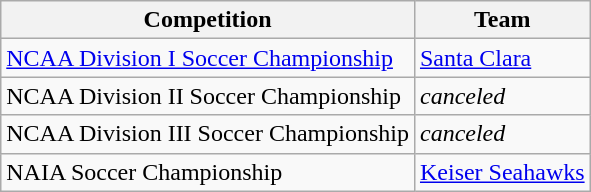<table class="wikitable">
<tr>
<th>Competition</th>
<th>Team</th>
</tr>
<tr>
<td><a href='#'>NCAA Division I Soccer Championship</a></td>
<td><a href='#'>Santa Clara</a></td>
</tr>
<tr>
<td>NCAA Division II Soccer Championship</td>
<td><em>canceled</em></td>
</tr>
<tr>
<td>NCAA Division III Soccer Championship</td>
<td><em>canceled</em></td>
</tr>
<tr>
<td>NAIA Soccer Championship</td>
<td><a href='#'>Keiser Seahawks</a></td>
</tr>
</table>
